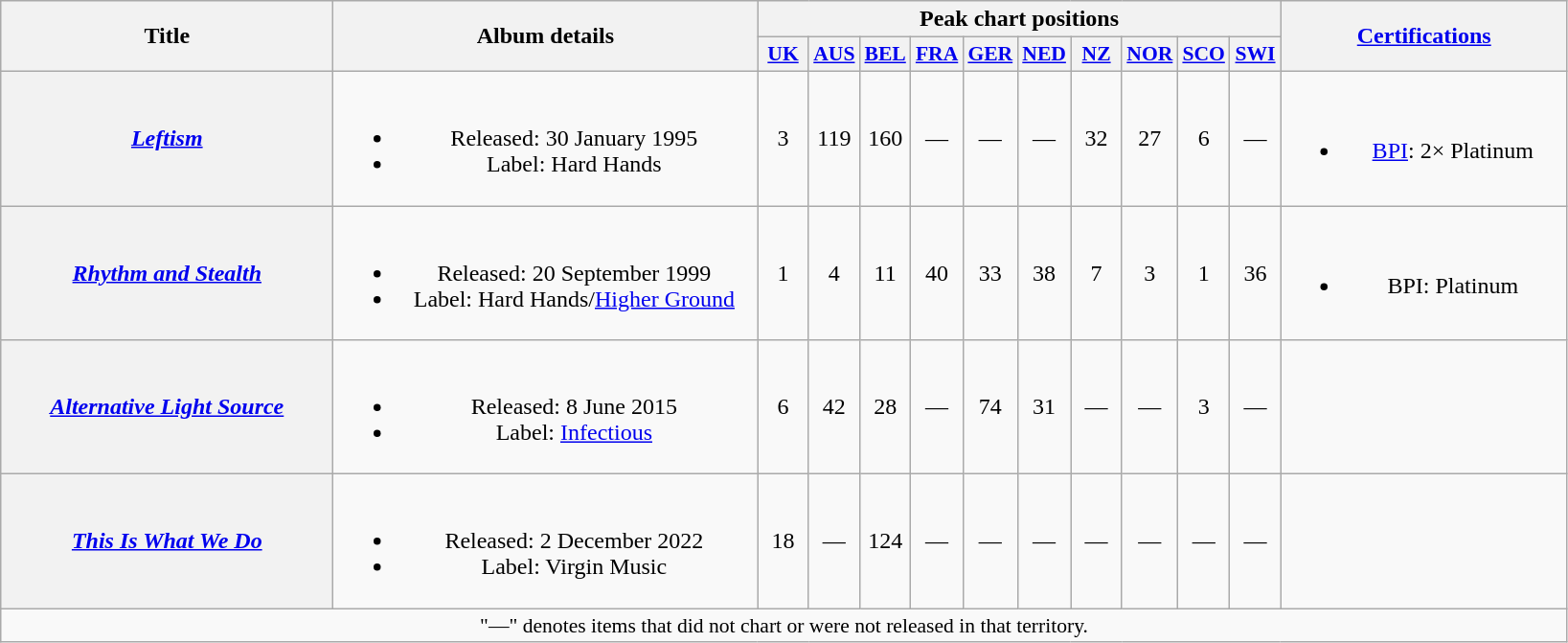<table class="wikitable plainrowheaders" style="text-align:center;">
<tr>
<th scope="col" rowspan="2" style="width:14em;">Title</th>
<th scope="col" rowspan="2" style="width:18em;">Album details</th>
<th scope="col" colspan="10">Peak chart positions</th>
<th rowspan="2" style="width:12em;"><a href='#'>Certifications</a></th>
</tr>
<tr>
<th style="width:2em;font-size:90%;"><a href='#'>UK</a><br></th>
<th style="width:2em;font-size:90%;"><a href='#'>AUS</a><br></th>
<th style="width:2em;font-size:90%;"><a href='#'>BEL</a><br></th>
<th style="width:2em;font-size:90%;"><a href='#'>FRA</a><br></th>
<th style="width:2em;font-size:90%;"><a href='#'>GER</a><br></th>
<th style="width:2em;font-size:90%;"><a href='#'>NED</a><br></th>
<th style="width:2em;font-size:90%;"><a href='#'>NZ</a><br></th>
<th style="width:2em;font-size:90%;"><a href='#'>NOR</a><br></th>
<th style="width:2em;font-size:90%;"><a href='#'>SCO</a><br></th>
<th style="width:2em;font-size:90%;"><a href='#'>SWI</a><br></th>
</tr>
<tr>
<th scope="row"><em><a href='#'>Leftism</a></em></th>
<td><br><ul><li>Released: 30 January 1995</li><li>Label: Hard Hands</li></ul></td>
<td>3</td>
<td>119</td>
<td>160</td>
<td>—</td>
<td>—</td>
<td>—</td>
<td>32</td>
<td>27</td>
<td>6</td>
<td>—</td>
<td><br><ul><li><a href='#'>BPI</a>: 2× Platinum</li></ul></td>
</tr>
<tr>
<th scope="row"><em><a href='#'>Rhythm and Stealth</a></em></th>
<td><br><ul><li>Released: 20 September 1999</li><li>Label: Hard Hands/<a href='#'>Higher Ground</a></li></ul></td>
<td>1</td>
<td>4</td>
<td>11</td>
<td>40</td>
<td>33</td>
<td>38</td>
<td>7</td>
<td>3</td>
<td>1</td>
<td>36</td>
<td><br><ul><li>BPI: Platinum</li></ul></td>
</tr>
<tr>
<th scope="row"><em><a href='#'>Alternative Light Source</a></em></th>
<td><br><ul><li>Released: 8 June 2015</li><li>Label: <a href='#'>Infectious</a></li></ul></td>
<td>6</td>
<td>42</td>
<td>28</td>
<td>—</td>
<td>74</td>
<td>31</td>
<td>—</td>
<td>—</td>
<td>3</td>
<td>—</td>
<td></td>
</tr>
<tr>
<th scope="row"><em><a href='#'>This Is What We Do</a></em></th>
<td><br><ul><li>Released: 2 December 2022</li><li>Label: Virgin Music</li></ul></td>
<td>18</td>
<td>—</td>
<td>124</td>
<td>—</td>
<td>—</td>
<td>—</td>
<td>—</td>
<td>—</td>
<td>—</td>
<td>—</td>
<td></td>
</tr>
<tr>
<td colspan="15" style="font-size:90%">"—" denotes items that did not chart or were not released in that territory.</td>
</tr>
</table>
